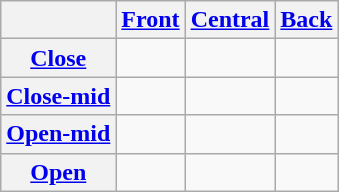<table class="wikitable" style="text-align:center">
<tr>
<th></th>
<th><a href='#'>Front</a></th>
<th><a href='#'>Central</a></th>
<th><a href='#'>Back</a></th>
</tr>
<tr>
<th><a href='#'>Close</a></th>
<td></td>
<td></td>
<td></td>
</tr>
<tr>
<th><a href='#'>Close-mid</a></th>
<td></td>
<td></td>
<td></td>
</tr>
<tr>
<th><a href='#'>Open-mid</a></th>
<td></td>
<td></td>
<td></td>
</tr>
<tr>
<th><a href='#'>Open</a></th>
<td></td>
<td></td>
<td></td>
</tr>
</table>
